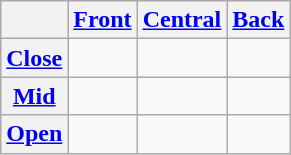<table class="wikitable" style="text-align: center;">
<tr>
<th></th>
<th><a href='#'>Front</a></th>
<th><a href='#'>Central</a></th>
<th><a href='#'>Back</a></th>
</tr>
<tr>
<th><a href='#'>Close</a></th>
<td></td>
<td></td>
<td></td>
</tr>
<tr>
<th><a href='#'>Mid</a></th>
<td></td>
<td></td>
<td></td>
</tr>
<tr>
<th><a href='#'>Open</a></th>
<td></td>
<td></td>
<td></td>
</tr>
</table>
